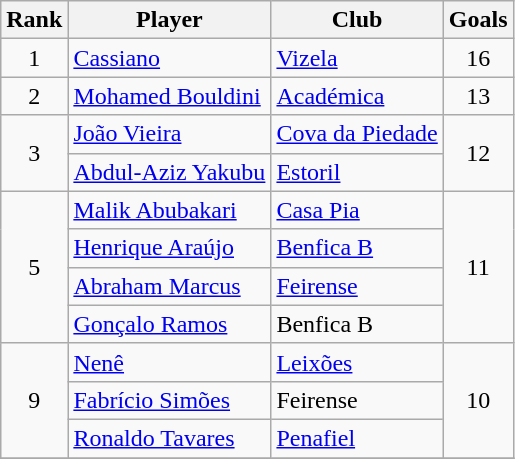<table class="wikitable" style="text-align:center">
<tr>
<th>Rank</th>
<th>Player</th>
<th>Club</th>
<th>Goals</th>
</tr>
<tr>
<td>1</td>
<td align="left"> <a href='#'>Cassiano</a></td>
<td align="left"><a href='#'>Vizela</a></td>
<td>16</td>
</tr>
<tr>
<td>2</td>
<td align="left"> <a href='#'>Mohamed Bouldini</a></td>
<td align="left"><a href='#'>Académica</a></td>
<td>13</td>
</tr>
<tr>
<td rowspan=2>3</td>
<td align="left"> <a href='#'>João Vieira</a></td>
<td align="left"><a href='#'>Cova da Piedade</a></td>
<td rowspan=2>12</td>
</tr>
<tr>
<td align="left"> <a href='#'>Abdul-Aziz Yakubu</a></td>
<td align="left"><a href='#'>Estoril</a></td>
</tr>
<tr>
<td rowspan=4>5</td>
<td align="left"> <a href='#'>Malik Abubakari</a></td>
<td align="left"><a href='#'>Casa Pia</a></td>
<td rowspan=4>11</td>
</tr>
<tr>
<td align="left"> <a href='#'>Henrique Araújo</a></td>
<td align="left"><a href='#'>Benfica B</a></td>
</tr>
<tr>
<td align="left"> <a href='#'>Abraham Marcus</a></td>
<td align="left"><a href='#'>Feirense</a></td>
</tr>
<tr>
<td align="left"> <a href='#'>Gonçalo Ramos</a></td>
<td align="left">Benfica B</td>
</tr>
<tr>
<td rowspan=3>9</td>
<td align="left"> <a href='#'>Nenê</a></td>
<td align="left"><a href='#'>Leixões</a></td>
<td rowspan=3>10</td>
</tr>
<tr>
<td align="left"> <a href='#'>Fabrício Simões</a></td>
<td align="left">Feirense</td>
</tr>
<tr>
<td align="left"> <a href='#'>Ronaldo Tavares</a></td>
<td align="left"><a href='#'>Penafiel</a></td>
</tr>
<tr>
</tr>
</table>
